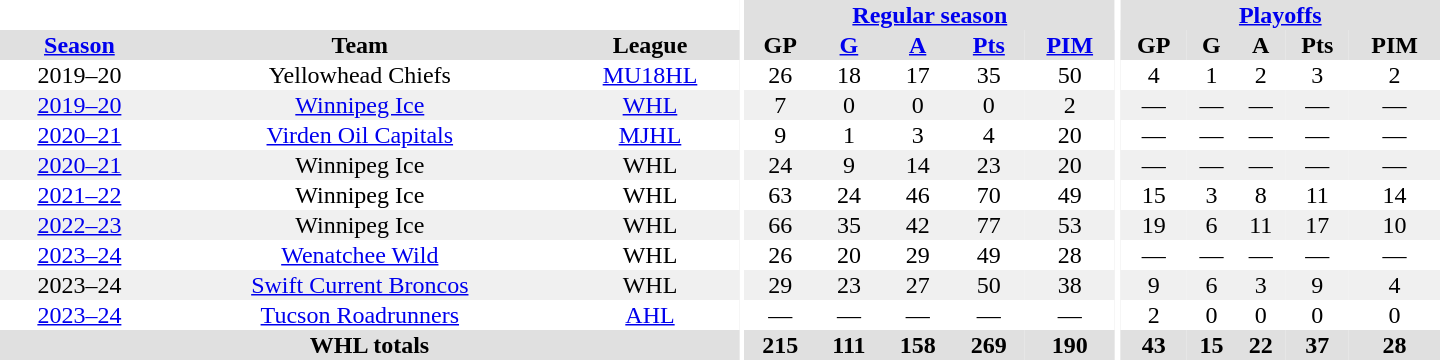<table border="0" cellpadding="1" cellspacing="0" style="text-align:center; width:60em">
<tr bgcolor="#e0e0e0">
<th colspan="3" bgcolor="#ffffff"></th>
<th rowspan="99" bgcolor="#ffffff"></th>
<th colspan="5"><a href='#'>Regular season</a></th>
<th rowspan="99" bgcolor="#ffffff"></th>
<th colspan="5"><a href='#'>Playoffs</a></th>
</tr>
<tr bgcolor="#e0e0e0">
<th><a href='#'>Season</a></th>
<th>Team</th>
<th>League</th>
<th>GP</th>
<th><a href='#'>G</a></th>
<th><a href='#'>A</a></th>
<th><a href='#'>Pts</a></th>
<th><a href='#'>PIM</a></th>
<th>GP</th>
<th>G</th>
<th>A</th>
<th>Pts</th>
<th>PIM</th>
</tr>
<tr>
<td>2019–20</td>
<td>Yellowhead Chiefs</td>
<td><a href='#'>MU18HL</a></td>
<td>26</td>
<td>18</td>
<td>17</td>
<td>35</td>
<td>50</td>
<td>4</td>
<td>1</td>
<td>2</td>
<td>3</td>
<td>2</td>
</tr>
<tr bgcolor="#f0f0f0">
<td><a href='#'>2019–20</a></td>
<td><a href='#'>Winnipeg Ice</a></td>
<td><a href='#'>WHL</a></td>
<td>7</td>
<td>0</td>
<td>0</td>
<td>0</td>
<td>2</td>
<td>—</td>
<td>—</td>
<td>—</td>
<td>—</td>
<td>—</td>
</tr>
<tr>
<td><a href='#'>2020–21</a></td>
<td><a href='#'>Virden Oil Capitals</a></td>
<td><a href='#'>MJHL</a></td>
<td>9</td>
<td>1</td>
<td>3</td>
<td>4</td>
<td>20</td>
<td>—</td>
<td>—</td>
<td>—</td>
<td>—</td>
<td>—</td>
</tr>
<tr bgcolor="#f0f0f0">
<td><a href='#'>2020–21</a></td>
<td>Winnipeg Ice</td>
<td>WHL</td>
<td>24</td>
<td>9</td>
<td>14</td>
<td>23</td>
<td>20</td>
<td>—</td>
<td>—</td>
<td>—</td>
<td>—</td>
<td>—</td>
</tr>
<tr>
<td><a href='#'>2021–22</a></td>
<td>Winnipeg Ice</td>
<td>WHL</td>
<td>63</td>
<td>24</td>
<td>46</td>
<td>70</td>
<td>49</td>
<td>15</td>
<td>3</td>
<td>8</td>
<td>11</td>
<td>14</td>
</tr>
<tr bgcolor="#f0f0f0">
<td><a href='#'>2022–23</a></td>
<td>Winnipeg Ice</td>
<td>WHL</td>
<td>66</td>
<td>35</td>
<td>42</td>
<td>77</td>
<td>53</td>
<td>19</td>
<td>6</td>
<td>11</td>
<td>17</td>
<td>10</td>
</tr>
<tr>
<td><a href='#'>2023–24</a></td>
<td><a href='#'>Wenatchee Wild</a></td>
<td>WHL</td>
<td>26</td>
<td>20</td>
<td>29</td>
<td>49</td>
<td>28</td>
<td>—</td>
<td>—</td>
<td>—</td>
<td>—</td>
<td>—</td>
</tr>
<tr bgcolor="#f0f0f0">
<td>2023–24</td>
<td><a href='#'>Swift Current Broncos</a></td>
<td>WHL</td>
<td>29</td>
<td>23</td>
<td>27</td>
<td>50</td>
<td>38</td>
<td>9</td>
<td>6</td>
<td>3</td>
<td>9</td>
<td>4</td>
</tr>
<tr>
<td><a href='#'>2023–24</a></td>
<td><a href='#'>Tucson Roadrunners</a></td>
<td><a href='#'>AHL</a></td>
<td>—</td>
<td>—</td>
<td>—</td>
<td>—</td>
<td>—</td>
<td>2</td>
<td>0</td>
<td>0</td>
<td>0</td>
<td>0</td>
</tr>
<tr bgcolor="#e0e0e0">
<th colspan="3">WHL totals</th>
<th>215</th>
<th>111</th>
<th>158</th>
<th>269</th>
<th>190</th>
<th>43</th>
<th>15</th>
<th>22</th>
<th>37</th>
<th>28</th>
</tr>
</table>
